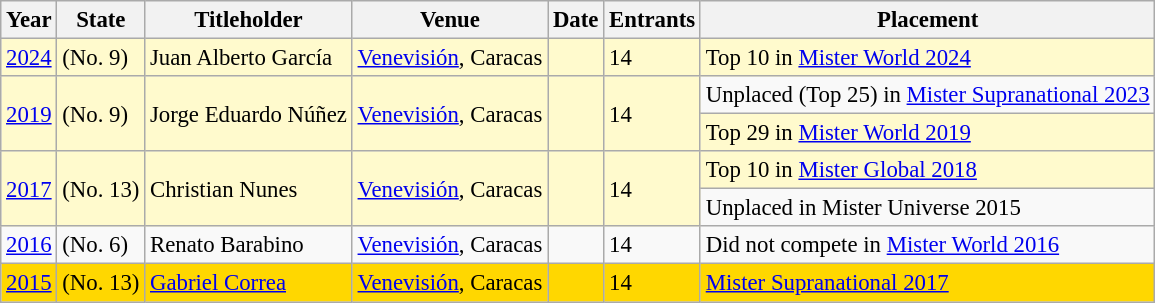<table class="wikitable" style="font-size: 95%;">
<tr>
<th>Year</th>
<th>State</th>
<th>Titleholder</th>
<th>Venue</th>
<th>Date</th>
<th>Entrants</th>
<th>Placement</th>
</tr>
<tr style="background-color:#FFFACD;">
<td><a href='#'>2024</a></td>
<td> (No. 9)</td>
<td>Juan Alberto García</td>
<td><a href='#'>Venevisión</a>, Caracas</td>
<td></td>
<td>14</td>
<td>Top 10 in <a href='#'>Mister World 2024</a></td>
</tr>
<tr>
<td rowspan="2" style="background-color:#FFFACD;"><a href='#'>2019</a></td>
<td rowspan="2" style="background-color:#FFFACD;"> (No. 9)</td>
<td rowspan="2" style="background-color:#FFFACD;">Jorge Eduardo Núñez</td>
<td rowspan="2" style="background-color:#FFFACD;"><a href='#'>Venevisión</a>, Caracas</td>
<td rowspan="2" style="background-color:#FFFACD;"></td>
<td rowspan="2" style="background-color:#FFFACD;">14</td>
<td>Unplaced (Top 25) in <a href='#'>Mister Supranational 2023</a></td>
</tr>
<tr style="background-color:#FFFACD;">
<td>Top 29 in <a href='#'>Mister World 2019</a></td>
</tr>
<tr style="background-color:#FFFACD;">
<td rowspan="2"><a href='#'>2017</a></td>
<td rowspan="2"> (No. 13)</td>
<td rowspan="2">Christian Nunes</td>
<td rowspan="2"><a href='#'>Venevisión</a>, Caracas</td>
<td rowspan="2"></td>
<td rowspan="2">14</td>
<td>Top 10 in <a href='#'>Mister Global 2018</a></td>
</tr>
<tr>
<td>Unplaced in Mister Universe 2015</td>
</tr>
<tr>
<td><a href='#'>2016</a></td>
<td> (No. 6)</td>
<td>Renato Barabino</td>
<td><a href='#'>Venevisión</a>, Caracas</td>
<td></td>
<td>14</td>
<td>Did not compete in <a href='#'>Mister World 2016</a></td>
</tr>
<tr style="background-color:gold;">
<td><a href='#'>2015</a></td>
<td> (No. 13)</td>
<td><a href='#'>Gabriel Correa</a></td>
<td><a href='#'>Venevisión</a>, Caracas</td>
<td></td>
<td>14</td>
<td><a href='#'>Mister Supranational 2017</a></td>
</tr>
</table>
